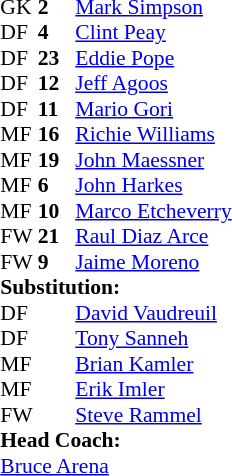<table style="font-size:90%; margin:0.2em auto;" cellspacing="0" cellpadding="0">
<tr>
<th width="25"></th>
<th width="25"></th>
</tr>
<tr>
<td>GK</td>
<td><strong>2</strong></td>
<td> <a href='#'>Mark Simpson</a></td>
</tr>
<tr>
<td>DF</td>
<td><strong>4</strong></td>
<td> <a href='#'>Clint Peay</a></td>
<td></td>
<td></td>
</tr>
<tr>
<td>DF</td>
<td><strong>23</strong></td>
<td> <a href='#'>Eddie Pope</a></td>
<td> </td>
</tr>
<tr>
<td>DF</td>
<td><strong>12</strong></td>
<td> <a href='#'>Jeff Agoos</a></td>
<td></td>
<td></td>
</tr>
<tr>
<td>DF</td>
<td><strong>11</strong></td>
<td> <a href='#'>Mario Gori</a></td>
</tr>
<tr>
<td>MF</td>
<td><strong>16</strong></td>
<td> <a href='#'>Richie Williams</a></td>
<td> </td>
</tr>
<tr>
<td>MF</td>
<td><strong>19</strong></td>
<td> <a href='#'>John Maessner</a></td>
<td></td>
<td></td>
</tr>
<tr>
<td>MF</td>
<td><strong>6</strong></td>
<td> <a href='#'>John Harkes</a></td>
<td></td>
<td></td>
</tr>
<tr>
<td>MF</td>
<td><strong>10</strong></td>
<td> <a href='#'>Marco Etcheverry</a></td>
</tr>
<tr>
<td>FW</td>
<td><strong>21</strong></td>
<td> <a href='#'>Raul Diaz Arce</a></td>
<td></td>
<td></td>
</tr>
<tr>
<td>FW</td>
<td><strong>9</strong></td>
<td> <a href='#'>Jaime Moreno</a></td>
</tr>
<tr>
<td colspan=3><strong>Substitution:</strong></td>
</tr>
<tr>
<td>DF</td>
<td><strong> </strong></td>
<td> <a href='#'>David Vaudreuil</a></td>
<td></td>
<td></td>
</tr>
<tr>
<td>DF</td>
<td><strong> </strong></td>
<td> <a href='#'>Tony Sanneh</a></td>
<td></td>
<td></td>
</tr>
<tr>
<td>MF</td>
<td><strong> </strong></td>
<td> <a href='#'>Brian Kamler</a></td>
<td></td>
<td></td>
</tr>
<tr>
<td>MF</td>
<td><strong> </strong></td>
<td> <a href='#'>Erik Imler</a></td>
<td></td>
<td></td>
</tr>
<tr>
<td>FW</td>
<td><strong> </strong></td>
<td> <a href='#'>Steve Rammel</a></td>
<td></td>
<td></td>
</tr>
<tr>
<td colspan=3><strong>Head Coach:</strong></td>
</tr>
<tr>
<td colspan=4> <a href='#'>Bruce Arena</a></td>
</tr>
</table>
